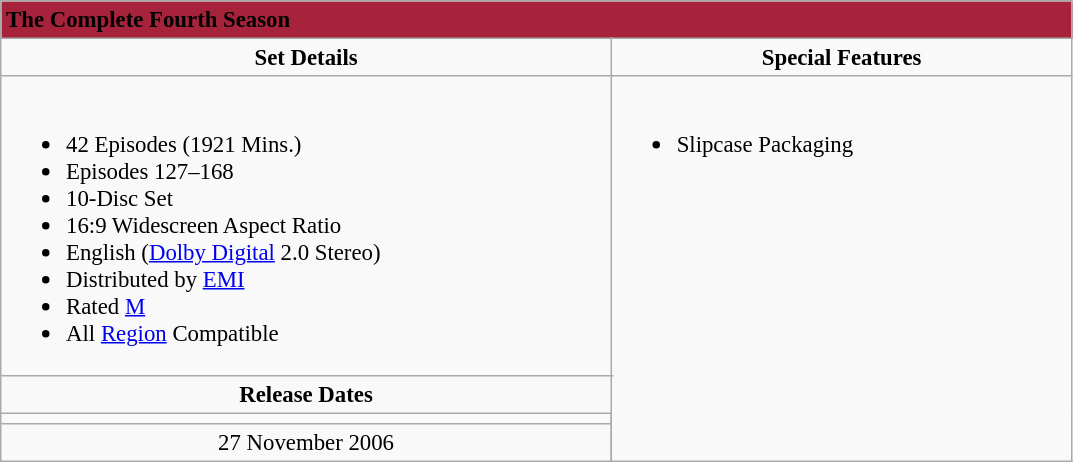<table class="wikitable" style="font-size: 95%;">
<tr style="background:#A6233B">
<td colspan="5"><strong>The Complete Fourth Season</strong></td>
</tr>
<tr>
<td align="center" width="350" colspan="3"><strong>Set Details</strong></td>
<td width="250" align="center"><strong>Special Features</strong></td>
</tr>
<tr valign="top">
<td colspan="3" align="left" width="400"><br><ul><li>42 Episodes (1921 Mins.)</li><li>Episodes 127–168</li><li>10-Disc Set</li><li>16:9 Widescreen Aspect Ratio</li><li>English (<a href='#'>Dolby Digital</a> 2.0 Stereo)</li><li>Distributed by <a href='#'>EMI</a></li><li>Rated <a href='#'>M</a></li><li>All <a href='#'>Region</a> Compatible</li></ul></td>
<td rowspan="4" align="left" width="300"><br><ul><li>Slipcase Packaging</li></ul></td>
</tr>
<tr>
<td colspan="3" align="center"><strong>Release Dates</strong></td>
</tr>
<tr>
<td align="center"></td>
</tr>
<tr>
<td align="center">27 November 2006</td>
</tr>
</table>
